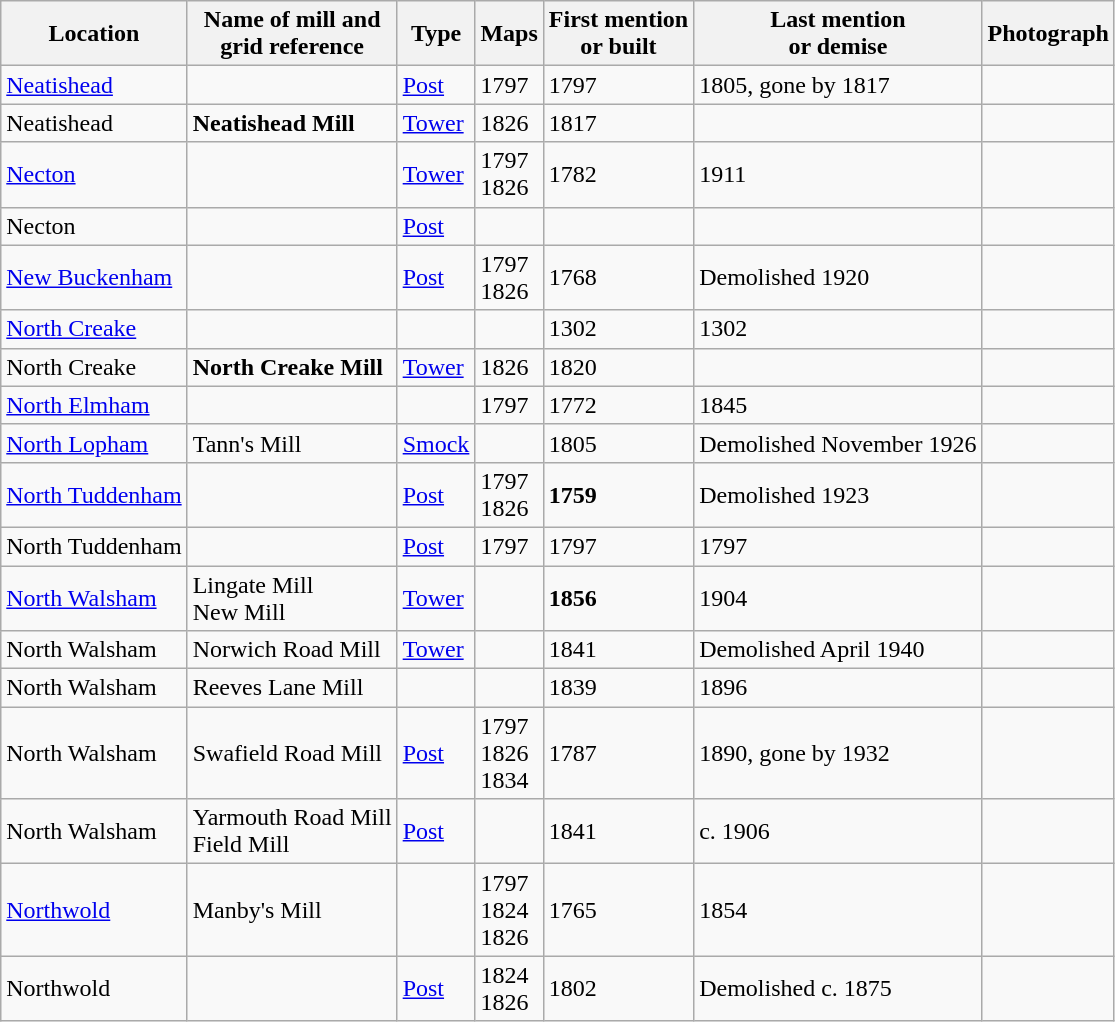<table class="wikitable">
<tr>
<th>Location</th>
<th>Name of mill and<br>grid reference</th>
<th>Type</th>
<th>Maps</th>
<th>First mention<br>or built</th>
<th>Last mention<br> or demise</th>
<th>Photograph</th>
</tr>
<tr>
<td><a href='#'>Neatishead</a></td>
<td></td>
<td><a href='#'>Post</a></td>
<td>1797</td>
<td>1797</td>
<td>1805, gone by 1817<br></td>
<td></td>
</tr>
<tr>
<td>Neatishead</td>
<td><strong>Neatishead Mill</strong><br></td>
<td><a href='#'>Tower</a></td>
<td>1826</td>
<td>1817</td>
<td></td>
<td></td>
</tr>
<tr>
<td><a href='#'>Necton</a></td>
<td></td>
<td><a href='#'>Tower</a></td>
<td>1797<br>1826</td>
<td>1782</td>
<td>1911<br></td>
<td></td>
</tr>
<tr>
<td>Necton</td>
<td></td>
<td><a href='#'>Post</a></td>
<td></td>
<td></td>
<td></td>
</tr>
<tr>
<td><a href='#'>New Buckenham</a></td>
<td></td>
<td><a href='#'>Post</a></td>
<td>1797<br>1826</td>
<td>1768</td>
<td>Demolished 1920<br></td>
<td></td>
</tr>
<tr>
<td><a href='#'>North Creake</a></td>
<td></td>
<td></td>
<td></td>
<td>1302</td>
<td>1302<br></td>
<td></td>
</tr>
<tr>
<td>North Creake</td>
<td><strong>North Creake Mill</strong><br></td>
<td><a href='#'>Tower</a></td>
<td>1826</td>
<td>1820</td>
<td></td>
<td></td>
</tr>
<tr>
<td><a href='#'>North Elmham</a></td>
<td></td>
<td></td>
<td>1797</td>
<td>1772</td>
<td>1845<br></td>
<td></td>
</tr>
<tr>
<td><a href='#'>North Lopham</a></td>
<td>Tann's Mill<br></td>
<td><a href='#'>Smock</a></td>
<td></td>
<td>1805</td>
<td>Demolished November 1926<br></td>
<td></td>
</tr>
<tr>
<td><a href='#'>North Tuddenham</a></td>
<td></td>
<td><a href='#'>Post</a></td>
<td>1797<br>1826</td>
<td><strong>1759</strong></td>
<td>Demolished 1923<br></td>
<td></td>
</tr>
<tr>
<td>North Tuddenham</td>
<td></td>
<td><a href='#'>Post</a></td>
<td>1797</td>
<td>1797</td>
<td>1797</td>
<td></td>
</tr>
<tr>
<td><a href='#'>North Walsham</a></td>
<td>Lingate Mill<br>New Mill<br></td>
<td><a href='#'>Tower</a></td>
<td></td>
<td><strong>1856</strong></td>
<td>1904<br></td>
<td></td>
</tr>
<tr>
<td>North Walsham</td>
<td>Norwich Road Mill</td>
<td><a href='#'>Tower</a></td>
<td></td>
<td>1841</td>
<td>Demolished April 1940<br></td>
<td></td>
</tr>
<tr>
<td>North Walsham</td>
<td>Reeves Lane Mill</td>
<td></td>
<td></td>
<td>1839</td>
<td>1896<br></td>
<td></td>
</tr>
<tr>
<td>North Walsham</td>
<td>Swafield Road Mill<br></td>
<td><a href='#'>Post</a></td>
<td>1797<br>1826<br>1834</td>
<td>1787</td>
<td>1890, gone by 1932<br></td>
<td></td>
</tr>
<tr>
<td>North Walsham</td>
<td>Yarmouth Road Mill<br>Field Mill</td>
<td><a href='#'>Post</a></td>
<td></td>
<td>1841</td>
<td>c. 1906<br></td>
<td></td>
</tr>
<tr>
<td><a href='#'>Northwold</a></td>
<td>Manby's Mill<br></td>
<td></td>
<td>1797<br>1824<br>1826</td>
<td>1765</td>
<td>1854<br></td>
<td></td>
</tr>
<tr>
<td>Northwold</td>
<td></td>
<td><a href='#'>Post</a></td>
<td>1824<br>1826</td>
<td>1802</td>
<td>Demolished c. 1875<br></td>
<td></td>
</tr>
</table>
